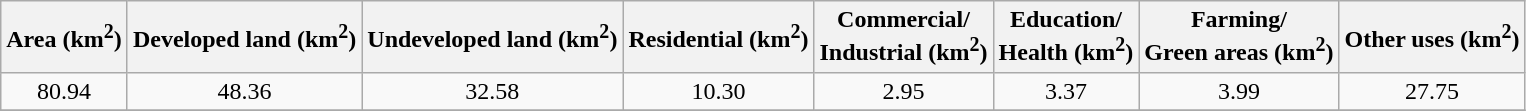<table class="wikitable" style="text-align: center;">
<tr>
<th>Area (km<sup>2</sup>)</th>
<th>Developed land (km<sup>2</sup>)</th>
<th>Undeveloped land (km<sup>2</sup>)</th>
<th>Residential (km<sup>2</sup>)</th>
<th>Commercial/<br> Industrial (km<sup>2</sup>)</th>
<th>Education/<br> Health (km<sup>2</sup>)</th>
<th>Farming/<br> Green areas (km<sup>2</sup>)</th>
<th>Other uses (km<sup>2</sup>)</th>
</tr>
<tr>
<td>80.94</td>
<td>48.36</td>
<td>32.58</td>
<td>10.30</td>
<td>2.95</td>
<td>3.37</td>
<td>3.99</td>
<td>27.75</td>
</tr>
<tr>
</tr>
</table>
